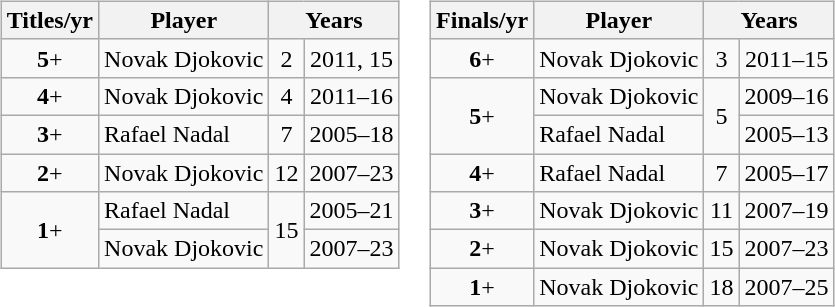<table>
<tr style="vertical-align:top">
<td><br><table class="wikitable plainrowheaders nowrap" style="display:inline-table; text-align:center">
<tr>
<th scope="col">Titles/yr</th>
<th scope="col">Player</th>
<th scope="col" colspan=2>Years</th>
</tr>
<tr>
<td><strong>5</strong>+</td>
<td style="text-align:left"> Novak Djokovic</td>
<td>2</td>
<td>2011, 15</td>
</tr>
<tr>
<td><strong>4</strong>+</td>
<td style="text-align:left"> Novak Djokovic</td>
<td>4</td>
<td>2011–16</td>
</tr>
<tr>
<td><strong>3</strong>+</td>
<td style="text-align:left"> Rafael Nadal</td>
<td>7</td>
<td>2005–18</td>
</tr>
<tr>
<td><strong>2</strong>+</td>
<td style="text-align:left"> Novak Djokovic</td>
<td>12</td>
<td>2007–23</td>
</tr>
<tr>
<td rowspan="2"><strong>1</strong>+</td>
<td style="text-align:left"> Rafael Nadal</td>
<td rowspan="2">15</td>
<td>2005–21</td>
</tr>
<tr>
<td style="text-align:left"> Novak Djokovic</td>
<td>2007–23</td>
</tr>
</table>
<table class="wikitable plainrowheaders nowrap" style="display:inline-table; text-align:center">
<tr>
<th scope="col">Finals/yr</th>
<th scope="col">Player</th>
<th scope="col" colspan=2>Years</th>
</tr>
<tr>
<td><strong>6</strong>+</td>
<td style="text-align:left"> Novak Djokovic</td>
<td>3</td>
<td>2011–15</td>
</tr>
<tr>
<td rowspan="2"><strong>5</strong>+</td>
<td style="text-align:left"> Novak Djokovic</td>
<td rowspan="2">5</td>
<td>2009–16</td>
</tr>
<tr>
<td style="text-align:left"> Rafael Nadal</td>
<td>2005–13</td>
</tr>
<tr>
<td><strong>4</strong>+</td>
<td style="text-align:left"> Rafael Nadal</td>
<td>7</td>
<td>2005–17</td>
</tr>
<tr>
<td><strong>3</strong>+</td>
<td style="text-align:left"> Novak Djokovic</td>
<td>11</td>
<td>2007–19</td>
</tr>
<tr>
<td><strong>2</strong>+</td>
<td style="text-align:left"> Novak Djokovic</td>
<td>15</td>
<td>2007–23</td>
</tr>
<tr>
<td rowspan="1"><strong>1</strong>+</td>
<td style="text-align:left"> Novak Djokovic</td>
<td>18</td>
<td>2007–25</td>
</tr>
</table>
</td>
</tr>
</table>
